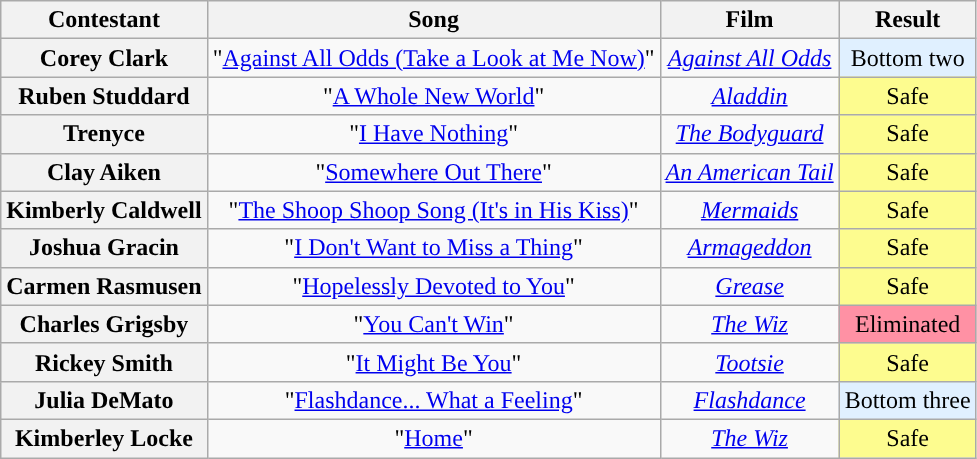<table class="wikitable unsortable" style="text-align:center;">
<tr>
<th scope="col">Contestant</th>
<th scope="col">Song</th>
<th scope="col">Film</th>
<th scope="col">Result</th>
</tr>
<tr>
<th scope="row">Corey Clark</th>
<td>"<a href='#'>Against All Odds (Take a Look at Me Now)</a>"</td>
<td><em><a href='#'>Against All Odds</a></em></td>
<td style="background:#e0f0ff">Bottom two</td>
</tr>
<tr>
<th scope="row">Ruben Studdard</th>
<td>"<a href='#'>A Whole New World</a>"</td>
<td><em><a href='#'>Aladdin</a></em></td>
<td style="background:#FDFC8F;">Safe</td>
</tr>
<tr>
<th scope="row">Trenyce</th>
<td>"<a href='#'>I Have Nothing</a>"</td>
<td><em><a href='#'>The Bodyguard</a></em></td>
<td style="background:#FDFC8F;">Safe</td>
</tr>
<tr>
<th scope="row">Clay Aiken</th>
<td>"<a href='#'>Somewhere Out There</a>"</td>
<td><em><a href='#'>An American Tail</a></em></td>
<td style="background:#FDFC8F;">Safe</td>
</tr>
<tr>
<th scope="row">Kimberly Caldwell</th>
<td>"<a href='#'>The Shoop Shoop Song (It's in His Kiss)</a>"</td>
<td><em><a href='#'>Mermaids</a></em></td>
<td style="background:#FDFC8F;">Safe</td>
</tr>
<tr>
<th scope="row">Joshua Gracin</th>
<td>"<a href='#'>I Don't Want to Miss a Thing</a>"</td>
<td><em><a href='#'>Armageddon</a></em></td>
<td style="background:#FDFC8F;">Safe</td>
</tr>
<tr>
<th scope="row">Carmen Rasmusen</th>
<td>"<a href='#'>Hopelessly Devoted to You</a>"</td>
<td><em><a href='#'>Grease</a></em></td>
<td style="background:#FDFC8F;">Safe</td>
</tr>
<tr>
<th scope="row">Charles Grigsby</th>
<td>"<a href='#'>You Can't Win</a>"</td>
<td><em><a href='#'>The Wiz</a></em></td>
<td bgcolor="FF91A4">Eliminated</td>
</tr>
<tr>
<th scope="row">Rickey Smith</th>
<td>"<a href='#'>It Might Be You</a>"</td>
<td><em><a href='#'>Tootsie</a></em></td>
<td style="background:#FDFC8F;">Safe</td>
</tr>
<tr>
<th scope="row">Julia DeMato</th>
<td>"<a href='#'>Flashdance... What a Feeling</a>"</td>
<td><em><a href='#'>Flashdance</a></em></td>
<td style="background:#e0f0ff">Bottom three</td>
</tr>
<tr>
<th scope="row">Kimberley Locke</th>
<td>"<a href='#'>Home</a>"</td>
<td><em><a href='#'>The Wiz</a></em></td>
<td style="background:#FDFC8F;">Safe</td>
</tr>
</table>
